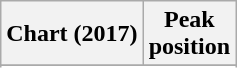<table class="wikitable sortable plainrowheaders" style="text-align:center">
<tr>
<th scope="col">Chart (2017)</th>
<th scope="col">Peak<br>position</th>
</tr>
<tr>
</tr>
<tr>
</tr>
</table>
